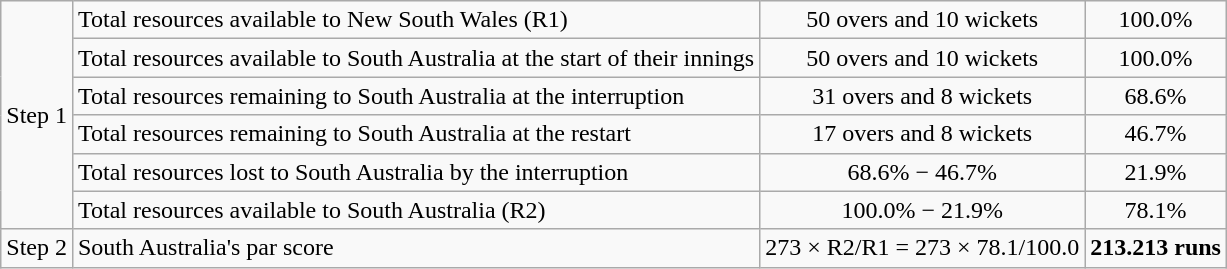<table class="wikitable">
<tr>
<td rowspan="6" colspan="1" style="text-align: center;">Step 1</td>
<td>Total resources available to New South Wales (R1)</td>
<td align="center">50 overs and 10 wickets</td>
<td align="center">100.0%</td>
</tr>
<tr>
<td>Total resources available to South Australia at the start of their innings</td>
<td align="center">50 overs and 10 wickets</td>
<td align="center">100.0%</td>
</tr>
<tr>
<td>Total resources remaining to South Australia at the interruption</td>
<td align="center">31 overs and 8 wickets</td>
<td align="center">68.6%</td>
</tr>
<tr>
<td>Total resources remaining to South Australia at the restart</td>
<td align="center">17 overs and 8 wickets</td>
<td align="center">46.7%</td>
</tr>
<tr>
<td>Total resources lost to South Australia by the interruption</td>
<td align="center">68.6% − 46.7%</td>
<td align="center">21.9%</td>
</tr>
<tr>
<td>Total resources available to South Australia (R2)</td>
<td align="center">100.0% − 21.9%</td>
<td align="center">78.1%</td>
</tr>
<tr>
<td rowspan="1" colspan="1" style="text-align: center;">Step 2</td>
<td>South Australia's par score</td>
<td align="center">273 × R2/R1 = 273 × 78.1/100.0</td>
<td align="center"><strong>213.213 runs</strong></td>
</tr>
</table>
